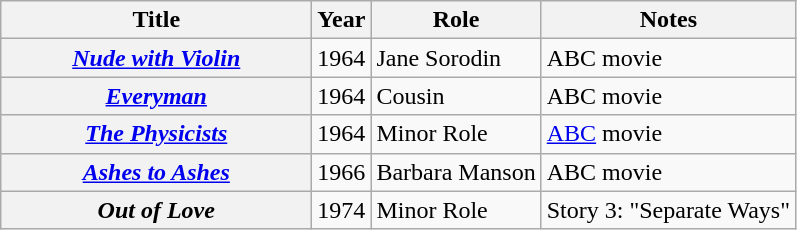<table class="wikitable plainrowheaders sortable">
<tr>
<th width="200" scope="col">Title</th>
<th scope="col">Year</th>
<th scope="col">Role</th>
<th scope="col">Notes</th>
</tr>
<tr>
<th scope="row"><em><a href='#'>Nude with Violin</a></em></th>
<td>1964</td>
<td>Jane Sorodin</td>
<td>ABC movie</td>
</tr>
<tr>
<th scope="row"><em><a href='#'>Everyman</a></em></th>
<td>1964</td>
<td>Cousin</td>
<td>ABC movie</td>
</tr>
<tr>
<th scope="row"><em><a href='#'>The Physicists</a></em></th>
<td>1964</td>
<td>Minor Role</td>
<td><a href='#'>ABC</a> movie</td>
</tr>
<tr>
<th scope="row"><em><a href='#'>Ashes to Ashes</a></em></th>
<td>1966</td>
<td>Barbara Manson</td>
<td>ABC movie</td>
</tr>
<tr>
<th scope="row"><em>Out of Love</em></th>
<td>1974</td>
<td>Minor Role</td>
<td>Story 3: "Separate Ways"</td>
</tr>
</table>
